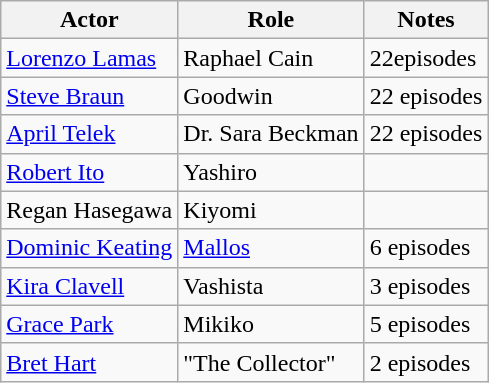<table class="wikitable">
<tr>
<th>Actor</th>
<th>Role</th>
<th>Notes</th>
</tr>
<tr>
<td><a href='#'>Lorenzo Lamas</a></td>
<td>Raphael Cain</td>
<td>22episodes</td>
</tr>
<tr>
<td><a href='#'>Steve Braun</a></td>
<td>Goodwin</td>
<td>22 episodes</td>
</tr>
<tr>
<td><a href='#'>April Telek</a></td>
<td>Dr. Sara Beckman</td>
<td>22 episodes</td>
</tr>
<tr>
<td><a href='#'>Robert Ito</a></td>
<td>Yashiro</td>
<td></td>
</tr>
<tr>
<td>Regan Hasegawa</td>
<td>Kiyomi</td>
<td></td>
</tr>
<tr>
<td><a href='#'>Dominic Keating</a></td>
<td><a href='#'>Mallos</a></td>
<td>6 episodes</td>
</tr>
<tr>
<td><a href='#'>Kira Clavell</a></td>
<td>Vashista</td>
<td>3 episodes</td>
</tr>
<tr>
<td><a href='#'>Grace Park</a></td>
<td>Mikiko</td>
<td>5 episodes</td>
</tr>
<tr>
<td><a href='#'>Bret Hart</a></td>
<td>"The Collector"</td>
<td>2 episodes</td>
</tr>
</table>
